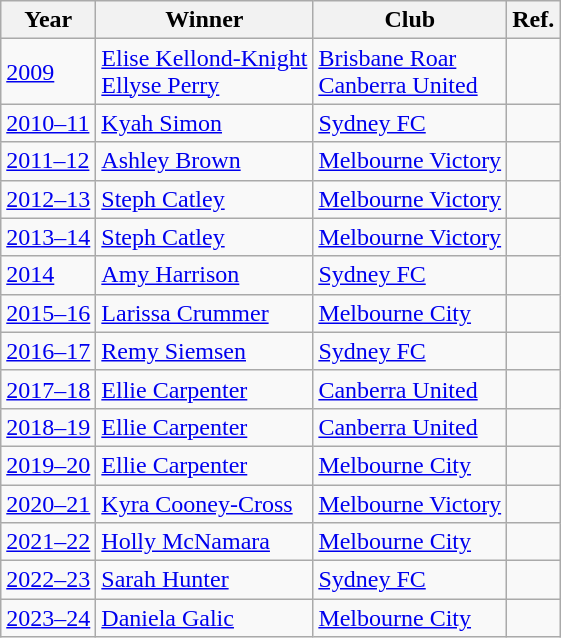<table class="wikitable">
<tr>
<th>Year</th>
<th>Winner</th>
<th>Club</th>
<th>Ref.</th>
</tr>
<tr>
<td><a href='#'>2009</a></td>
<td><a href='#'>Elise Kellond-Knight</a> <br><a href='#'>Ellyse Perry</a></td>
<td><a href='#'>Brisbane Roar</a> <br><a href='#'>Canberra United</a></td>
<td></td>
</tr>
<tr>
<td><a href='#'>2010–11</a></td>
<td><a href='#'>Kyah Simon</a></td>
<td><a href='#'>Sydney FC</a></td>
<td></td>
</tr>
<tr>
<td><a href='#'>2011–12</a></td>
<td><a href='#'>Ashley Brown</a></td>
<td><a href='#'>Melbourne Victory</a></td>
<td></td>
</tr>
<tr>
<td><a href='#'>2012–13</a></td>
<td><a href='#'>Steph Catley</a></td>
<td><a href='#'>Melbourne Victory</a></td>
<td></td>
</tr>
<tr>
<td><a href='#'>2013–14</a></td>
<td><a href='#'>Steph Catley</a></td>
<td><a href='#'>Melbourne Victory</a></td>
<td></td>
</tr>
<tr>
<td><a href='#'>2014</a></td>
<td><a href='#'>Amy Harrison</a></td>
<td><a href='#'>Sydney FC</a></td>
<td></td>
</tr>
<tr>
<td><a href='#'>2015–16</a></td>
<td><a href='#'>Larissa Crummer</a></td>
<td><a href='#'>Melbourne City</a></td>
<td></td>
</tr>
<tr>
<td><a href='#'>2016–17</a></td>
<td><a href='#'>Remy Siemsen</a></td>
<td><a href='#'>Sydney FC</a></td>
<td></td>
</tr>
<tr>
<td><a href='#'>2017–18</a></td>
<td><a href='#'>Ellie Carpenter</a></td>
<td><a href='#'>Canberra United</a></td>
<td></td>
</tr>
<tr>
<td><a href='#'>2018–19</a></td>
<td><a href='#'>Ellie Carpenter</a></td>
<td><a href='#'>Canberra United</a></td>
<td></td>
</tr>
<tr>
<td><a href='#'>2019–20</a></td>
<td><a href='#'>Ellie Carpenter</a></td>
<td><a href='#'>Melbourne City</a></td>
<td></td>
</tr>
<tr>
<td><a href='#'>2020–21</a></td>
<td><a href='#'>Kyra Cooney-Cross</a></td>
<td><a href='#'>Melbourne Victory</a></td>
<td></td>
</tr>
<tr>
<td><a href='#'>2021–22</a></td>
<td><a href='#'>Holly McNamara</a></td>
<td><a href='#'>Melbourne City</a></td>
<td></td>
</tr>
<tr>
<td><a href='#'>2022–23</a></td>
<td><a href='#'>Sarah Hunter</a></td>
<td><a href='#'>Sydney FC</a></td>
<td></td>
</tr>
<tr>
<td><a href='#'>2023–24</a></td>
<td><a href='#'>Daniela Galic</a></td>
<td><a href='#'>Melbourne City</a></td>
<td></td>
</tr>
</table>
